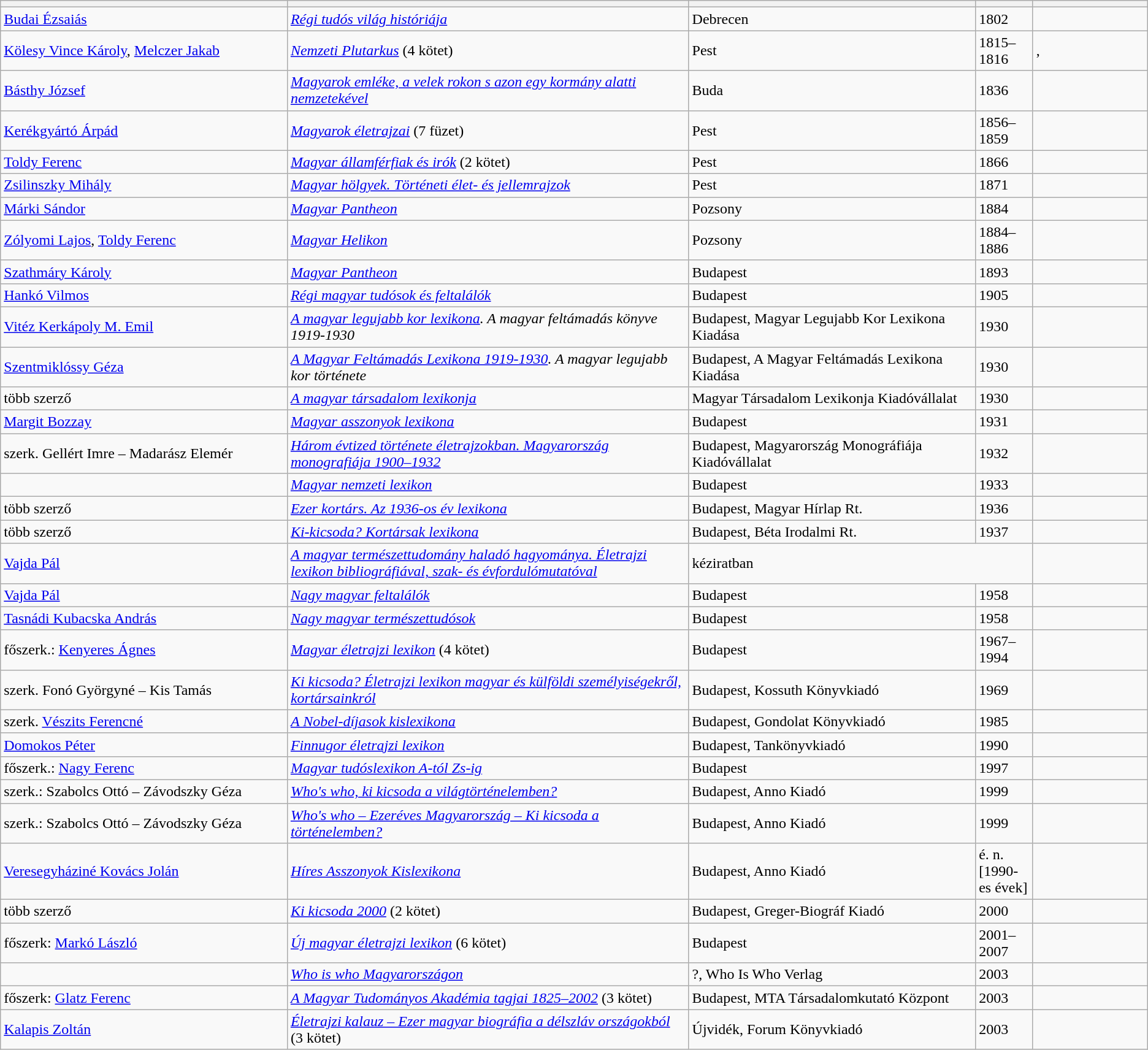<table class="wikitable sortable">
<tr>
<th bgcolor="#DAA520" width="25%"></th>
<th bgcolor="#DAA520" width="35%"></th>
<th bgcolor="#DAA520" width="25%"></th>
<th bgcolor="#DAA520" width="5%"></th>
<th bgcolor="#DAA520" width="10%"></th>
</tr>
<tr>
<td><a href='#'>Budai Ézsaiás</a></td>
<td><em><a href='#'>Régi tudós világ históriája</a></em></td>
<td>Debrecen</td>
<td>1802</td>
<td></td>
</tr>
<tr>
<td><a href='#'>Kölesy Vince Károly</a>, <a href='#'>Melczer Jakab</a></td>
<td><em><a href='#'>Nemzeti Plutarkus</a></em> (4 kötet)</td>
<td>Pest</td>
<td>1815–1816</td>
<td>, </td>
</tr>
<tr>
<td><a href='#'>Básthy József</a></td>
<td><em><a href='#'>Magyarok emléke, a velek rokon s azon egy kormány alatti nemzetekével</a></em></td>
<td>Buda</td>
<td>1836</td>
<td></td>
</tr>
<tr>
<td><a href='#'>Kerékgyártó Árpád</a></td>
<td><em><a href='#'>Magyarok életrajzai</a></em> (7 füzet)</td>
<td>Pest</td>
<td>1856–1859</td>
<td></td>
</tr>
<tr>
<td><a href='#'>Toldy Ferenc</a></td>
<td><em><a href='#'>Magyar államférfiak és irók</a></em> (2 kötet)</td>
<td>Pest</td>
<td>1866</td>
<td></td>
</tr>
<tr>
<td><a href='#'>Zsilinszky Mihály</a></td>
<td><em><a href='#'>Magyar hölgyek. Történeti élet- és jellemrajzok</a></em></td>
<td>Pest</td>
<td>1871</td>
<td></td>
</tr>
<tr>
<td><a href='#'>Márki Sándor</a></td>
<td><em><a href='#'>Magyar Pantheon</a></em></td>
<td>Pozsony</td>
<td>1884</td>
<td></td>
</tr>
<tr>
<td><a href='#'>Zólyomi Lajos</a>, <a href='#'>Toldy Ferenc</a></td>
<td><em><a href='#'>Magyar Helikon</a></em></td>
<td>Pozsony</td>
<td>1884–1886</td>
<td></td>
</tr>
<tr>
<td><a href='#'>Szathmáry Károly</a></td>
<td><em><a href='#'>Magyar Pantheon</a></em></td>
<td>Budapest</td>
<td>1893</td>
<td></td>
</tr>
<tr>
<td><a href='#'>Hankó Vilmos</a></td>
<td><em><a href='#'>Régi magyar tudósok és feltalálók</a></em></td>
<td>Budapest</td>
<td>1905</td>
<td></td>
</tr>
<tr>
<td><a href='#'>Vitéz Kerkápoly M. Emil</a></td>
<td><em><a href='#'>A magyar legujabb kor lexikona</a>. A magyar feltámadás könyve 1919-1930 </em></td>
<td>Budapest, Magyar Legujabb Kor Lexikona Kiadása</td>
<td>1930</td>
<td></td>
</tr>
<tr>
<td><a href='#'>Szentmiklóssy Géza</a></td>
<td><em><a href='#'>A Magyar Feltámadás Lexikona 1919-1930</a>. A magyar legujabb kor története</em></td>
<td>Budapest, A Magyar Feltámadás Lexikona Kiadása</td>
<td>1930</td>
<td></td>
</tr>
<tr>
<td>több szerző</td>
<td><em><a href='#'>A magyar társadalom lexikonja</a></em></td>
<td>Magyar Társadalom Lexikonja Kiadóvállalat</td>
<td>1930</td>
<td></td>
</tr>
<tr>
<td><a href='#'>Margit Bozzay</a></td>
<td><em><a href='#'>Magyar asszonyok lexikona</a></em></td>
<td>Budapest</td>
<td>1931</td>
<td></td>
</tr>
<tr>
<td>szerk. Gellért Imre – Madarász Elemér</td>
<td><em><a href='#'>Három évtized története életrajzokban. Magyarország monografiája 1900–1932</a></em></td>
<td>Budapest, Magyarország Monográfiája Kiadóvállalat</td>
<td>1932</td>
<td></td>
</tr>
<tr>
<td></td>
<td><em><a href='#'>Magyar nemzeti lexikon</a></em></td>
<td>Budapest</td>
<td>1933</td>
<td></td>
</tr>
<tr>
<td>több szerző</td>
<td><em><a href='#'>Ezer kortárs. Az 1936-os év lexikona</a></em></td>
<td>Budapest, Magyar Hírlap Rt.</td>
<td>1936</td>
<td></td>
</tr>
<tr>
<td>több szerző</td>
<td><em><a href='#'>Ki-kicsoda? Kortársak lexikona</a></em></td>
<td>Budapest, Béta Irodalmi Rt.</td>
<td>1937</td>
<td></td>
</tr>
<tr>
<td><a href='#'>Vajda Pál</a></td>
<td><em><a href='#'>A magyar természettudomány haladó hagyománya. Életrajzi lexikon bibliográfiával, szak- és évfordulómutatóval</a></em></td>
<td colspan=2>kéziratban</td>
<td></td>
</tr>
<tr>
<td><a href='#'>Vajda Pál</a></td>
<td><em><a href='#'>Nagy magyar feltalálók</a></em></td>
<td>Budapest</td>
<td>1958</td>
<td></td>
</tr>
<tr>
<td><a href='#'>Tasnádi Kubacska András</a></td>
<td><em><a href='#'>Nagy magyar természettudósok</a></em></td>
<td>Budapest</td>
<td>1958</td>
<td></td>
</tr>
<tr>
<td>főszerk.: <a href='#'>Kenyeres Ágnes</a></td>
<td><em><a href='#'>Magyar életrajzi lexikon</a></em> (4 kötet)</td>
<td>Budapest</td>
<td>1967–1994</td>
<td></td>
</tr>
<tr>
<td>szerk. Fonó Györgyné – Kis Tamás</td>
<td><em><a href='#'>Ki kicsoda? Életrajzi lexikon magyar és külföldi személyiségekről, kortársainkról</a></em></td>
<td>Budapest, Kossuth Könyvkiadó</td>
<td>1969</td>
<td></td>
</tr>
<tr>
<td>szerk. <a href='#'>Vészits Ferencné</a></td>
<td><em><a href='#'>A Nobel-díjasok kislexikona</a></em></td>
<td>Budapest, Gondolat Könyvkiadó</td>
<td>1985</td>
<td></td>
</tr>
<tr>
<td><a href='#'>Domokos Péter</a></td>
<td><em><a href='#'>Finnugor életrajzi lexikon</a></em></td>
<td>Budapest, Tankönyvkiadó</td>
<td>1990</td>
<td></td>
</tr>
<tr>
<td>főszerk.: <a href='#'>Nagy Ferenc</a></td>
<td><em><a href='#'>Magyar tudóslexikon A-tól Zs-ig</a></em></td>
<td>Budapest</td>
<td>1997</td>
<td></td>
</tr>
<tr>
<td>szerk.: Szabolcs Ottó – Závodszky Géza</td>
<td><em><a href='#'>Who's who, ki kicsoda a világtörténelemben?</a></em></td>
<td>Budapest, Anno Kiadó</td>
<td>1999</td>
<td></td>
</tr>
<tr>
<td>szerk.: Szabolcs Ottó – Závodszky Géza</td>
<td><em><a href='#'>Who's who – Ezeréves Magyarország – Ki kicsoda a történelemben?</a></em></td>
<td>Budapest, Anno Kiadó</td>
<td>1999</td>
<td></td>
</tr>
<tr>
<td><a href='#'>Veresegyháziné Kovács Jolán</a></td>
<td><em><a href='#'>Híres Asszonyok Kislexikona</a></em></td>
<td>Budapest, Anno Kiadó</td>
<td>é. n. [1990-es évek]</td>
<td></td>
</tr>
<tr>
<td>több szerző</td>
<td><em><a href='#'>Ki kicsoda 2000</a></em> (2 kötet)</td>
<td>Budapest, Greger-Biográf Kiadó</td>
<td>2000</td>
<td></td>
</tr>
<tr>
<td>főszerk: <a href='#'>Markó László</a></td>
<td><em><a href='#'>Új magyar életrajzi lexikon</a></em> (6 kötet)</td>
<td>Budapest</td>
<td>2001–2007</td>
<td></td>
</tr>
<tr>
<td></td>
<td><em><a href='#'>Who is who Magyarországon</a></em></td>
<td>?, Who Is Who Verlag</td>
<td>2003</td>
<td></td>
</tr>
<tr>
<td>főszerk: <a href='#'>Glatz Ferenc</a></td>
<td><em><a href='#'>A Magyar Tudományos Akadémia tagjai 1825–2002</a></em> (3 kötet)</td>
<td>Budapest, MTA Társadalomkutató Központ</td>
<td>2003</td>
<td></td>
</tr>
<tr>
<td><a href='#'>Kalapis Zoltán</a></td>
<td><em><a href='#'>Életrajzi kalauz – Ezer magyar biográfia a délszláv országokból</a></em> (3 kötet)</td>
<td>Újvidék, Forum Könyvkiadó</td>
<td>2003</td>
<td></td>
</tr>
</table>
